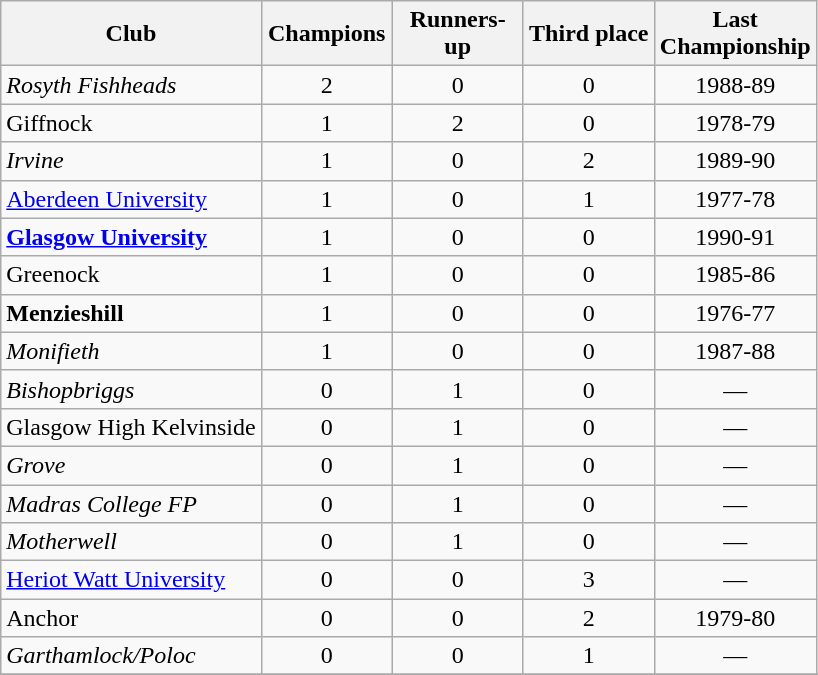<table class="wikitable sortable" style="text-align:center">
<tr>
<th>Club</th>
<th width=80>Champions</th>
<th width=80>Runners-up</th>
<th width=80>Third place</th>
<th width=80>Last Championship</th>
</tr>
<tr>
<td style="text-align:left"><em>Rosyth Fishheads</em></td>
<td>2</td>
<td>0</td>
<td>0</td>
<td>1988-89</td>
</tr>
<tr>
<td style="text-align:left">Giffnock</td>
<td>1</td>
<td>2</td>
<td>0</td>
<td>1978-79</td>
</tr>
<tr>
<td style="text-align:left"><em>Irvine</em></td>
<td>1</td>
<td>0</td>
<td>2</td>
<td>1989-90</td>
</tr>
<tr>
<td style="text-align:left"><a href='#'>Aberdeen University</a></td>
<td>1</td>
<td>0</td>
<td>1</td>
<td>1977-78</td>
</tr>
<tr>
<td style="text-align:left"><strong><a href='#'>Glasgow University</a></strong></td>
<td>1</td>
<td>0</td>
<td>0</td>
<td>1990-91</td>
</tr>
<tr>
<td style="text-align:left">Greenock</td>
<td>1</td>
<td>0</td>
<td>0</td>
<td>1985-86</td>
</tr>
<tr>
<td style="text-align:left"><strong>Menzieshill</strong></td>
<td>1</td>
<td>0</td>
<td>0</td>
<td>1976-77</td>
</tr>
<tr>
<td style="text-align:left"><em>Monifieth</em></td>
<td>1</td>
<td>0</td>
<td>0</td>
<td>1987-88</td>
</tr>
<tr>
<td style="text-align:left"><em>Bishopbriggs</em></td>
<td>0</td>
<td>1</td>
<td>0</td>
<td>—</td>
</tr>
<tr>
<td style="text-align:left">Glasgow High Kelvinside </td>
<td>0</td>
<td>1</td>
<td>0</td>
<td>—</td>
</tr>
<tr>
<td style="text-align:left"><em>Grove</em> </td>
<td>0</td>
<td>1</td>
<td>0</td>
<td>—</td>
</tr>
<tr>
<td style="text-align:left"><em>Madras College FP</em></td>
<td>0</td>
<td>1</td>
<td>0</td>
<td>—</td>
</tr>
<tr>
<td style="text-align:left"><em>Motherwell</em></td>
<td>0</td>
<td>1</td>
<td>0</td>
<td>—</td>
</tr>
<tr>
<td style="text-align:left"><a href='#'>Heriot Watt University</a></td>
<td>0</td>
<td>0</td>
<td>3</td>
<td>—</td>
</tr>
<tr>
<td style="text-align:left">Anchor</td>
<td>0</td>
<td>0</td>
<td>2</td>
<td>1979-80</td>
</tr>
<tr>
<td style="text-align:left"><em>Garthamlock/Poloc</em></td>
<td>0</td>
<td>0</td>
<td>1</td>
<td>—</td>
</tr>
<tr>
</tr>
</table>
